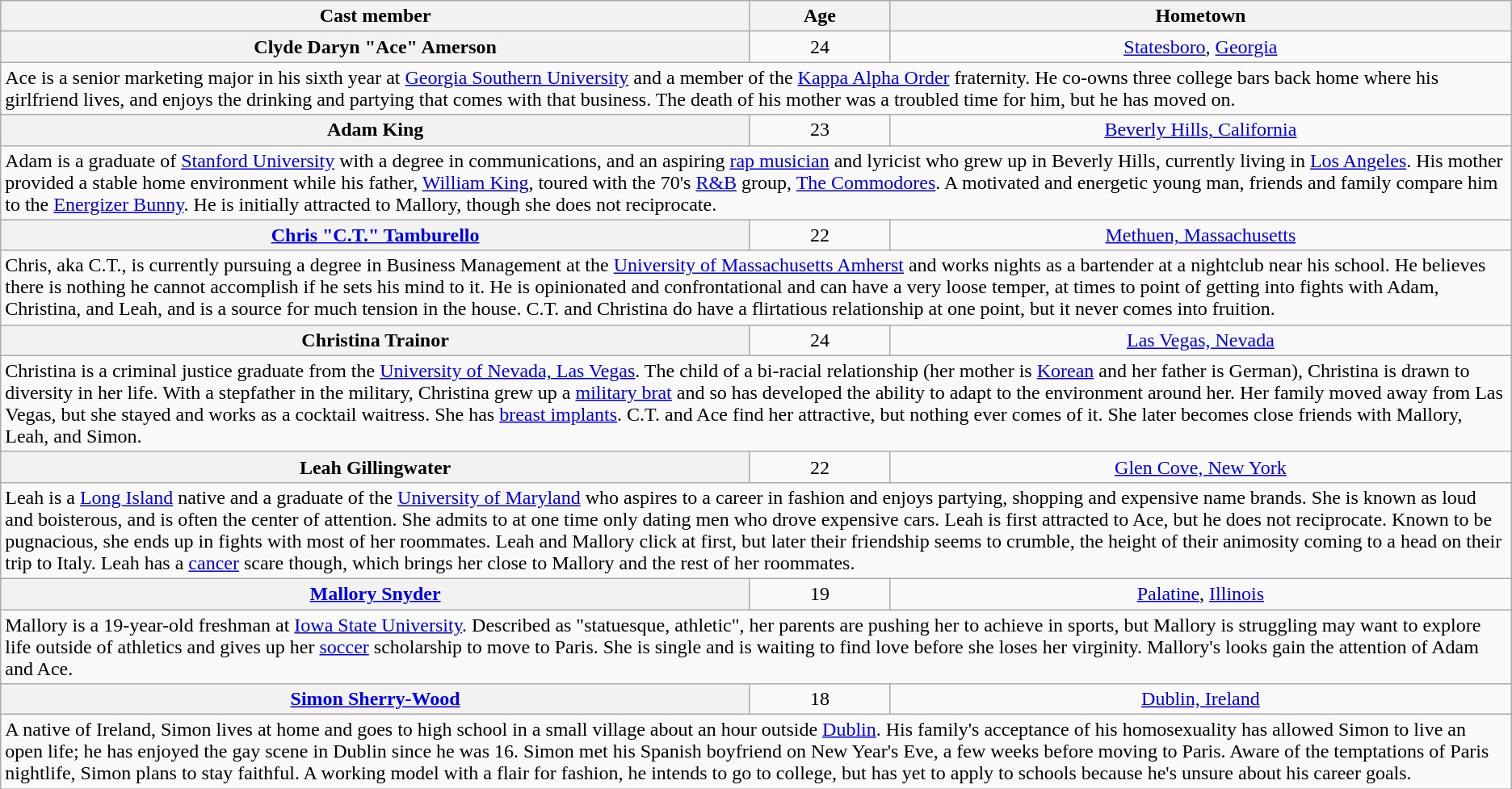<table class="wikitable sortable" style="text-align:center;">
<tr>
<th scope="col">Cast member</th>
<th scope="col">Age</th>
<th scope="col">Hometown</th>
</tr>
<tr>
<th scope="row">Clyde Daryn "Ace" Amerson</th>
<td>24</td>
<td><a href='#'>Statesboro</a>, <a href='#'>Georgia</a></td>
</tr>
<tr class="expand-child">
<td colspan="3" align="left">Ace is a senior marketing major in his sixth year at <a href='#'>Georgia Southern University</a> and a member of the <a href='#'>Kappa Alpha Order</a> fraternity. He co-owns three college bars back home where his girlfriend lives, and enjoys the drinking and partying that comes with that business. The death of his mother was a troubled time for him, but he has moved on.</td>
</tr>
<tr>
<th scope="row">Adam King</th>
<td>23</td>
<td><a href='#'>Beverly Hills, California</a></td>
</tr>
<tr class="expand-child">
<td colspan="3" align="left">Adam is a graduate of <a href='#'>Stanford University</a> with a degree in communications, and an aspiring <a href='#'>rap musician</a> and lyricist who grew up in Beverly Hills, currently living in <a href='#'>Los Angeles</a>. His mother provided a stable home environment while his father, <a href='#'>William King</a>, toured with the 70's <a href='#'>R&B</a> group, <a href='#'>The Commodores</a>. A motivated and energetic young man, friends and family compare him to the <a href='#'>Energizer Bunny</a>. He is initially attracted to Mallory, though she does not reciprocate.</td>
</tr>
<tr>
<th scope="row"><a href='#'>Chris "C.T." Tamburello</a></th>
<td>22</td>
<td><a href='#'>Methuen, Massachusetts</a></td>
</tr>
<tr class="expand-child">
<td colspan="3" align="left">Chris, aka C.T., is currently pursuing a degree in Business Management at the <a href='#'>University of Massachusetts Amherst</a> and works nights as a bartender at a nightclub near his school. He believes there is nothing he cannot accomplish if he sets his mind to it. He is opinionated and confrontational and can have a very loose temper, at times to point of getting into fights with Adam, Christina, and Leah, and is a source for much tension in the house. C.T. and Christina do have a flirtatious relationship at one point, but it never comes into fruition.</td>
</tr>
<tr>
<th scope="row">Christina Trainor</th>
<td>24</td>
<td><a href='#'>Las Vegas, Nevada</a></td>
</tr>
<tr class="expand-child">
<td colspan="3" align="left">Christina is a criminal justice graduate from the <a href='#'>University of Nevada, Las Vegas</a>. The child of a bi-racial relationship (her mother is <a href='#'>Korean</a> and her father is German), Christina is drawn to diversity in her life. With a stepfather in the military, Christina grew up a <a href='#'>military brat</a> and so has developed the ability to adapt to the environment around her. Her family moved away from Las Vegas, but she stayed and works as a cocktail waitress. She has <a href='#'>breast implants</a>. C.T. and Ace find her attractive, but nothing ever comes of it. She later becomes close friends with Mallory, Leah, and Simon.</td>
</tr>
<tr>
<th scope="row">Leah Gillingwater</th>
<td>22</td>
<td><a href='#'>Glen Cove, New York</a></td>
</tr>
<tr class="expand-child">
<td colspan="3" align="left">Leah is a <a href='#'>Long Island</a> native and a graduate of the <a href='#'>University of Maryland</a> who aspires to a career in fashion and enjoys partying, shopping and expensive name brands. She is known as loud and boisterous, and is often the center of attention. She admits to at one time only dating men who drove expensive cars. Leah is first attracted to Ace, but he does not reciprocate. Known to be pugnacious, she ends up in fights with most of her roommates. Leah and Mallory click at first, but later their friendship seems to crumble, the height of their animosity coming to a head on their trip to Italy. Leah has a <a href='#'>cancer</a> scare though, which brings her close to Mallory and the rest of her roommates.</td>
</tr>
<tr>
<th scope="row"><a href='#'>Mallory Snyder</a></th>
<td>19</td>
<td><a href='#'>Palatine</a>, <a href='#'>Illinois</a></td>
</tr>
<tr class="expand-child">
<td colspan="3" align="left">Mallory is a 19-year-old freshman at <a href='#'>Iowa State University</a>. Described as "statuesque, athletic", her parents are pushing her to achieve in sports, but Mallory is struggling may want to explore life outside of athletics and gives up her <a href='#'>soccer</a> scholarship to move to Paris. She is single and is waiting to find love before she loses her virginity. Mallory's looks gain the attention of Adam and Ace.</td>
</tr>
<tr>
<th scope="row"><a href='#'>Simon Sherry-Wood</a></th>
<td>18</td>
<td><a href='#'>Dublin, Ireland</a></td>
</tr>
<tr class="expand-child">
<td colspan="3" align="left">A native of Ireland, Simon lives at home and goes to high school in a small village about an hour outside <a href='#'>Dublin</a>. His family's acceptance of his homosexuality has allowed Simon to live an open life; he has enjoyed the gay scene in Dublin since he was 16. Simon met his Spanish boyfriend on New Year's Eve, a few weeks before moving to Paris. Aware of the temptations of Paris nightlife, Simon plans to stay faithful. A working model with a flair for fashion, he intends to go to college, but has yet to apply to schools because he's unsure about his career goals.</td>
</tr>
</table>
